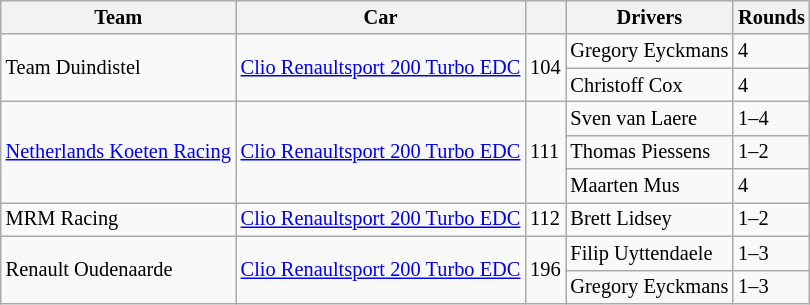<table class="wikitable" style="font-size: 85%;">
<tr>
<th>Team</th>
<th>Car</th>
<th></th>
<th>Drivers</th>
<th>Rounds</th>
</tr>
<tr>
<td rowspan=2> Team Duindistel</td>
<td rowspan=2><a href='#'>Clio Renaultsport 200 Turbo EDC</a></td>
<td rowspan=2>104</td>
<td> Gregory Eyckmans</td>
<td>4</td>
</tr>
<tr>
<td> Christoff Cox</td>
<td>4</td>
</tr>
<tr>
<td rowspan=3> <a href='#'>Netherlands Koeten Racing</a></td>
<td rowspan=3><a href='#'>Clio Renaultsport 200 Turbo EDC</a></td>
<td rowspan=3>111</td>
<td> Sven van Laere</td>
<td>1–4</td>
</tr>
<tr>
<td> Thomas Piessens</td>
<td>1–2</td>
</tr>
<tr>
<td> Maarten Mus</td>
<td>4</td>
</tr>
<tr>
<td> MRM Racing</td>
<td><a href='#'>Clio Renaultsport 200 Turbo EDC</a></td>
<td>112</td>
<td> Brett Lidsey</td>
<td>1–2</td>
</tr>
<tr>
<td rowspan=2> Renault Oudenaarde</td>
<td rowspan=2><a href='#'>Clio Renaultsport 200 Turbo EDC</a></td>
<td rowspan=2>196</td>
<td> Filip Uyttendaele</td>
<td>1–3</td>
</tr>
<tr>
<td> Gregory Eyckmans</td>
<td>1–3</td>
</tr>
</table>
